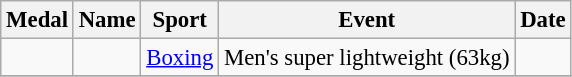<table class="wikitable sortable" style="font-size:95%">
<tr>
<th>Medal</th>
<th>Name</th>
<th>Sport</th>
<th>Event</th>
<th>Date</th>
</tr>
<tr>
<td></td>
<td></td>
<td><a href='#'>Boxing</a></td>
<td>Men's super lightweight (63kg)</td>
<td></td>
</tr>
<tr>
</tr>
</table>
